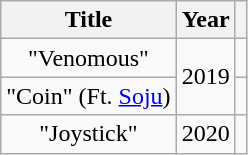<table class="wikitable plainrowheaders" style="text-align:center;">
<tr>
<th>Title</th>
<th>Year</th>
<th></th>
</tr>
<tr>
<td>"Venomous"</td>
<td rowspan="2">2019</td>
<td></td>
</tr>
<tr>
<td>"Coin" (Ft. <a href='#'>Soju</a>)</td>
<td></td>
</tr>
<tr>
<td>"Joystick"</td>
<td>2020</td>
<td></td>
</tr>
</table>
